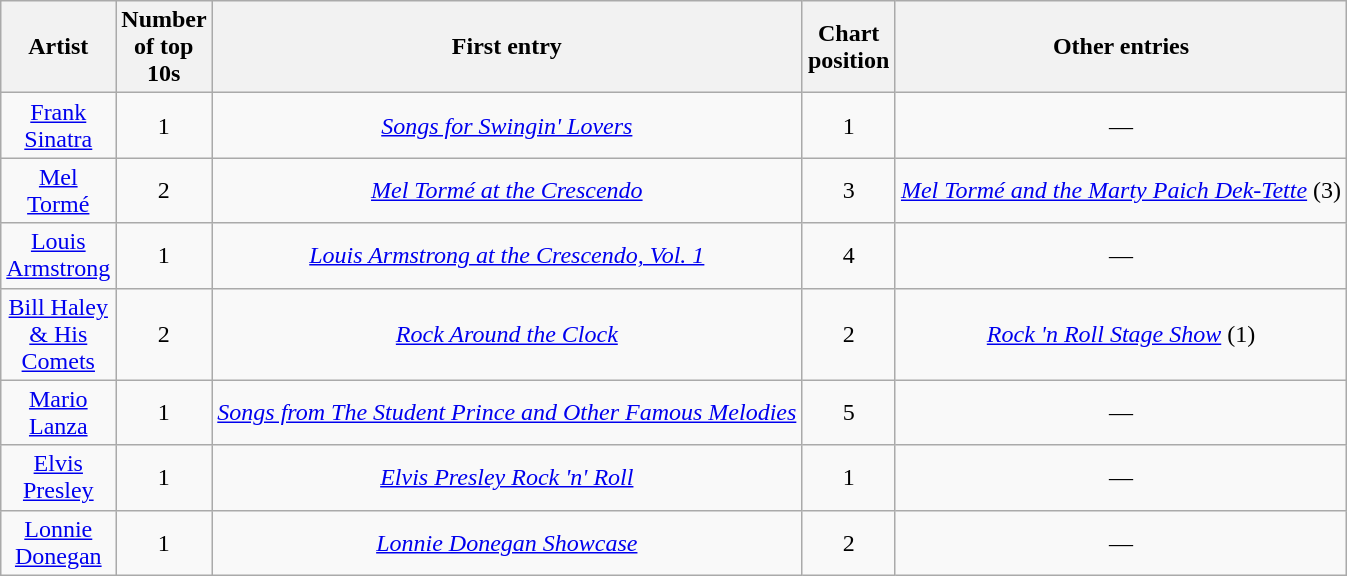<table class="wikitable sortable mw-collapsible mw-collapsed" rowspan="2" style="text-align:center;" background: #f6e39c;>
<tr>
<th scope="col" style="width:55px;">Artist</th>
<th scope="col" style="width:55px;" data-sort-type="number">Number of top 10s</th>
<th scope="col" style="text-align:center;">First entry</th>
<th scope="col" style="width:55px;" data-sort-type="number">Chart position</th>
<th scope="col" style="text-align:center;">Other entries</th>
</tr>
<tr>
<td><a href='#'>Frank Sinatra</a></td>
<td>1</td>
<td><em><a href='#'>Songs for Swingin' Lovers</a></em></td>
<td>1</td>
<td>—</td>
</tr>
<tr>
<td><a href='#'>Mel Tormé</a></td>
<td>2</td>
<td><em><a href='#'>Mel Tormé at the Crescendo</a></em></td>
<td>3</td>
<td><em><a href='#'>Mel Tormé and the Marty Paich Dek-Tette</a></em> (3)</td>
</tr>
<tr>
<td><a href='#'>Louis Armstrong</a></td>
<td>1</td>
<td><em><a href='#'>Louis Armstrong at the Crescendo, Vol. 1</a></em></td>
<td>4</td>
<td>—</td>
</tr>
<tr>
<td><a href='#'>Bill Haley & His Comets</a></td>
<td>2</td>
<td><em><a href='#'>Rock Around the Clock</a></em></td>
<td>2</td>
<td><em><a href='#'>Rock 'n Roll Stage Show</a></em> (1)</td>
</tr>
<tr>
<td><a href='#'>Mario Lanza</a></td>
<td>1</td>
<td><em><a href='#'>Songs from The Student Prince and Other Famous Melodies</a></em></td>
<td>5</td>
<td>—</td>
</tr>
<tr>
<td><a href='#'>Elvis Presley</a></td>
<td>1</td>
<td><em><a href='#'>Elvis Presley Rock 'n' Roll</a></em></td>
<td>1</td>
<td>—</td>
</tr>
<tr>
<td><a href='#'>Lonnie Donegan</a></td>
<td>1</td>
<td><em><a href='#'>Lonnie Donegan Showcase</a></em></td>
<td>2</td>
<td>—</td>
</tr>
</table>
